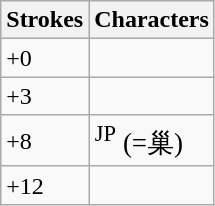<table class="wikitable">
<tr>
<th>Strokes</th>
<th>Characters</th>
</tr>
<tr --->
<td>+0</td>
<td style="font-size: large;">  </td>
</tr>
<tr --->
<td>+3</td>
<td style="font-size: large;">   </td>
</tr>
<tr --->
<td>+8</td>
<td style="font-size: large;"> <sup>JP</sup> (=巢)</td>
</tr>
<tr --->
<td>+12</td>
<td style="font-size: large;"></td>
</tr>
</table>
